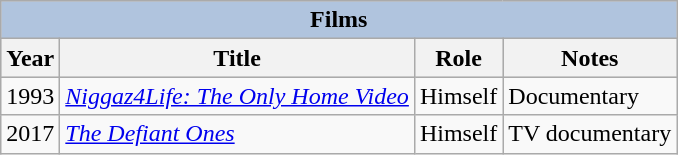<table class="wikitable">
<tr style="background:#ccc; text-align:center;">
<th colspan="4" style="background: LightSteelBlue;">Films</th>
</tr>
<tr style="background:#ccc; text-align:center;">
<th>Year</th>
<th>Title</th>
<th>Role</th>
<th>Notes</th>
</tr>
<tr>
<td>1993</td>
<td><em><a href='#'>Niggaz4Life: The Only Home Video</a></em></td>
<td>Himself</td>
<td>Documentary</td>
</tr>
<tr>
<td>2017</td>
<td><em><a href='#'>The Defiant Ones</a></em></td>
<td>Himself</td>
<td>TV documentary</td>
</tr>
</table>
